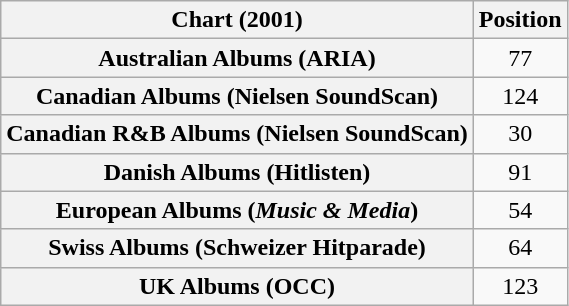<table class="wikitable sortable plainrowheaders" style="text-align:center">
<tr>
<th scope="col">Chart (2001)</th>
<th scope="col">Position</th>
</tr>
<tr>
<th scope="row">Australian Albums (ARIA)</th>
<td>77</td>
</tr>
<tr>
<th scope="row">Canadian Albums (Nielsen SoundScan)</th>
<td>124</td>
</tr>
<tr>
<th scope="row">Canadian R&B Albums (Nielsen SoundScan)</th>
<td>30</td>
</tr>
<tr>
<th scope="row">Danish Albums (Hitlisten)</th>
<td>91</td>
</tr>
<tr>
<th scope="row">European Albums (<em>Music & Media</em>)</th>
<td>54</td>
</tr>
<tr>
<th scope="row">Swiss Albums (Schweizer Hitparade)</th>
<td>64</td>
</tr>
<tr>
<th scope="row">UK Albums (OCC)</th>
<td>123</td>
</tr>
</table>
